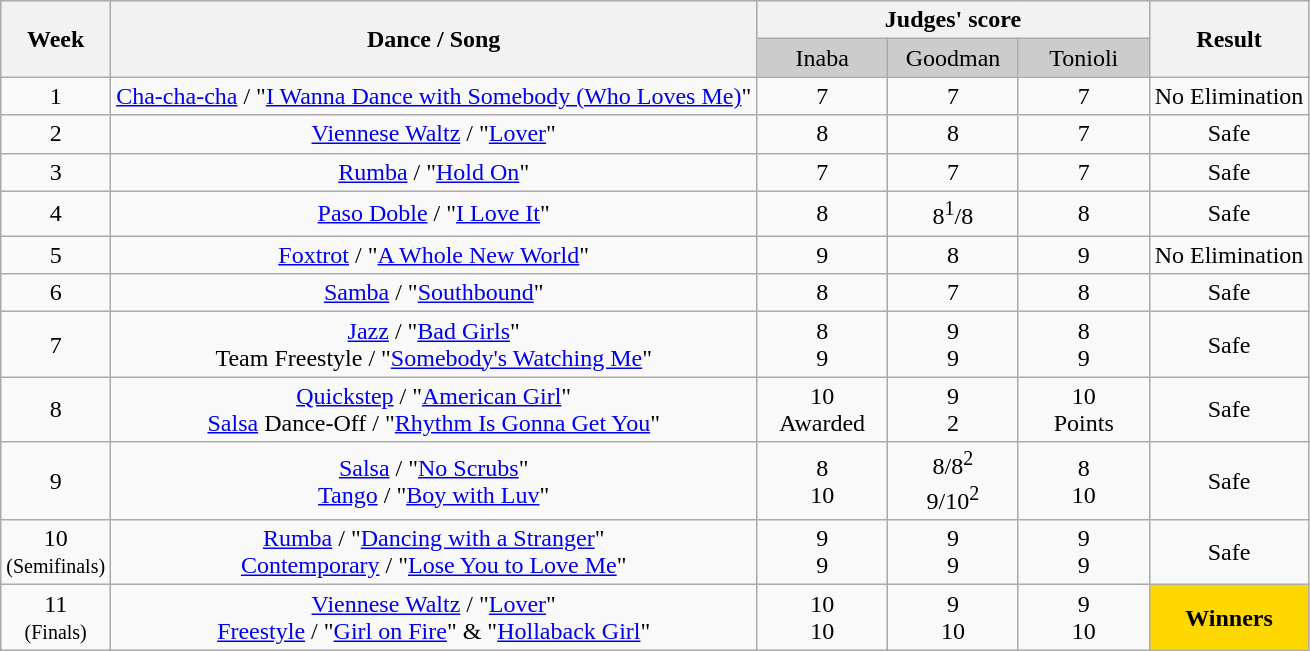<table class="wikitable" style="text-align:center;">
<tr style="text-align:center;">
<th rowspan="2" bgcolor="#CCCCCC" align="Center">Week</th>
<th rowspan="2" bgcolor="#CCCCCC" align="Center">Dance / Song</th>
<th colspan="3" bgcolor="#CCCCCC" align="Center">Judges' score</th>
<th rowspan="2" bgcolor="#CCCCCC" align="Center">Result</th>
</tr>
<tr>
<td bgcolor="#CCCCCC" width="10%" align="center">Inaba</td>
<td bgcolor="#CCCCCC" width="10%" align="center">Goodman</td>
<td bgcolor="#CCCCCC" width="10%" align="center">Tonioli</td>
</tr>
<tr>
<td>1</td>
<td><a href='#'>Cha-cha-cha</a> / "<a href='#'>I Wanna Dance with Somebody (Who Loves Me)</a>"</td>
<td>7</td>
<td>7</td>
<td>7</td>
<td>No Elimination</td>
</tr>
<tr>
<td>2</td>
<td><a href='#'>Viennese Waltz</a> / "<a href='#'>Lover</a>"</td>
<td>8</td>
<td>8</td>
<td>7</td>
<td>Safe</td>
</tr>
<tr>
<td>3</td>
<td><a href='#'>Rumba</a> / "<a href='#'>Hold On</a>"</td>
<td>7</td>
<td>7</td>
<td>7</td>
<td>Safe</td>
</tr>
<tr>
<td>4</td>
<td><a href='#'>Paso Doble</a> / "<a href='#'>I Love It</a>"</td>
<td>8</td>
<td>8<sup>1</sup>/8</td>
<td>8</td>
<td>Safe</td>
</tr>
<tr>
<td>5</td>
<td><a href='#'>Foxtrot</a> / "<a href='#'>A Whole New World</a>"</td>
<td>9</td>
<td>8</td>
<td>9</td>
<td>No Elimination</td>
</tr>
<tr>
<td>6</td>
<td><a href='#'>Samba</a> / "<a href='#'>Southbound</a>"</td>
<td>8</td>
<td>7</td>
<td>8</td>
<td>Safe</td>
</tr>
<tr>
<td>7</td>
<td><a href='#'>Jazz</a> / "<a href='#'>Bad Girls</a>" <br> Team Freestyle / "<a href='#'>Somebody's Watching Me</a>"</td>
<td>8 <br> 9</td>
<td>9 <br> 9</td>
<td>8 <br> 9</td>
<td>Safe</td>
</tr>
<tr>
<td>8</td>
<td><a href='#'>Quickstep</a> / "<a href='#'>American Girl</a>" <br> <a href='#'>Salsa</a> Dance-Off / "<a href='#'>Rhythm Is Gonna Get You</a>"</td>
<td>10 <br> Awarded</td>
<td>9 <br> 2</td>
<td>10 <br> Points</td>
<td>Safe</td>
</tr>
<tr>
<td>9</td>
<td><a href='#'>Salsa</a> / "<a href='#'>No Scrubs</a>" <br> <a href='#'>Tango</a> / "<a href='#'>Boy with Luv</a>"</td>
<td>8 <br> 10</td>
<td>8/8<sup>2</sup> <br> 9/10<sup>2</sup></td>
<td>8 <br> 10</td>
<td>Safe</td>
</tr>
<tr>
<td>10<br><small>(Semifinals)</small></td>
<td><a href='#'>Rumba</a> / "<a href='#'>Dancing with a Stranger</a>" <br> <a href='#'>Contemporary</a> / "<a href='#'>Lose You to Love Me</a>"</td>
<td>9 <br> 9</td>
<td>9 <br> 9</td>
<td>9 <br> 9</td>
<td>Safe</td>
</tr>
<tr>
<td>11<br><small>(Finals)</small></td>
<td><a href='#'>Viennese Waltz</a> / "<a href='#'>Lover</a>" <br> <a href='#'>Freestyle</a> / "<a href='#'>Girl on Fire</a>" & "<a href='#'>Hollaback Girl</a>"</td>
<td>10 <br> 10</td>
<td>9 <br> 10</td>
<td>9 <br> 10</td>
<th style="background:gold;">Winners</th>
</tr>
</table>
